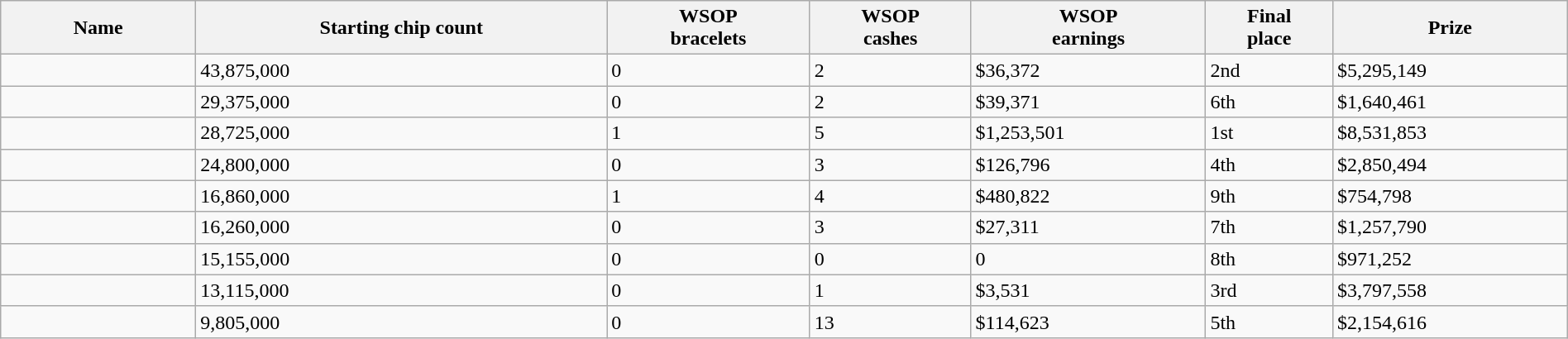<table class="wikitable sortable" width="100%">
<tr>
<th width="150">Name</th>
<th>Starting chip count</th>
<th>WSOP<br>bracelets</th>
<th>WSOP<br>cashes</th>
<th>WSOP<br>earnings</th>
<th>Final<br>place</th>
<th>Prize</th>
</tr>
<tr>
<td></td>
<td>43,875,000</td>
<td>0</td>
<td>2</td>
<td>$36,372</td>
<td>2nd</td>
<td>$5,295,149</td>
</tr>
<tr>
<td></td>
<td>29,375,000</td>
<td>0</td>
<td>2</td>
<td>$39,371</td>
<td>6th</td>
<td>$1,640,461</td>
</tr>
<tr>
<td></td>
<td>28,725,000</td>
<td>1</td>
<td>5</td>
<td>$1,253,501</td>
<td>1st</td>
<td>$8,531,853</td>
</tr>
<tr>
<td></td>
<td>24,800,000</td>
<td>0</td>
<td>3</td>
<td>$126,796</td>
<td>4th</td>
<td>$2,850,494</td>
</tr>
<tr>
<td></td>
<td>16,860,000</td>
<td>1</td>
<td>4</td>
<td>$480,822</td>
<td>9th</td>
<td>$754,798</td>
</tr>
<tr>
<td></td>
<td>16,260,000</td>
<td>0</td>
<td>3</td>
<td>$27,311</td>
<td>7th</td>
<td>$1,257,790</td>
</tr>
<tr>
<td></td>
<td>15,155,000</td>
<td>0</td>
<td>0</td>
<td>0</td>
<td>8th</td>
<td>$971,252</td>
</tr>
<tr>
<td></td>
<td>13,115,000</td>
<td>0</td>
<td>1</td>
<td>$3,531</td>
<td>3rd</td>
<td>$3,797,558</td>
</tr>
<tr>
<td></td>
<td>9,805,000</td>
<td>0</td>
<td>13</td>
<td>$114,623</td>
<td>5th</td>
<td>$2,154,616</td>
</tr>
</table>
